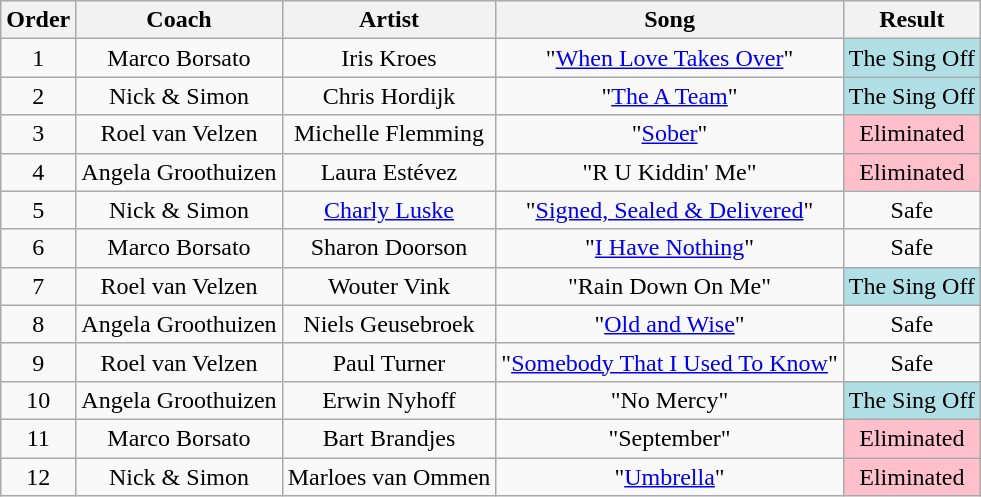<table class="wikitable" style="text-align: center; width: auto;">
<tr>
<th>Order</th>
<th>Coach</th>
<th>Artist</th>
<th>Song</th>
<th>Result</th>
</tr>
<tr>
<td>1</td>
<td>Marco Borsato</td>
<td>Iris Kroes</td>
<td>"<a href='#'>When Love Takes Over</a>"</td>
<td style="background:#B0E0E6;">The Sing Off</td>
</tr>
<tr>
<td>2</td>
<td>Nick & Simon</td>
<td>Chris Hordijk</td>
<td>"<a href='#'>The A Team</a>"</td>
<td style="background:#B0E0E6;">The Sing Off</td>
</tr>
<tr>
<td>3</td>
<td>Roel van Velzen</td>
<td>Michelle Flemming</td>
<td>"<a href='#'>Sober</a>"</td>
<td style="background:pink;">Eliminated</td>
</tr>
<tr>
<td>4</td>
<td>Angela Groothuizen</td>
<td>Laura Estévez</td>
<td>"R U Kiddin' Me"</td>
<td style="background:pink;">Eliminated</td>
</tr>
<tr>
<td>5</td>
<td>Nick & Simon</td>
<td><a href='#'>Charly Luske</a></td>
<td>"<a href='#'>Signed, Sealed & Delivered</a>"</td>
<td>Safe</td>
</tr>
<tr>
<td>6</td>
<td>Marco Borsato</td>
<td>Sharon Doorson</td>
<td>"<a href='#'>I Have Nothing</a>"</td>
<td>Safe</td>
</tr>
<tr>
<td>7</td>
<td>Roel van Velzen</td>
<td>Wouter Vink</td>
<td>"Rain Down On Me"</td>
<td style="background:#B0E0E6;">The Sing Off</td>
</tr>
<tr>
<td>8</td>
<td>Angela Groothuizen</td>
<td>Niels Geusebroek</td>
<td>"<a href='#'>Old and Wise</a>"</td>
<td>Safe</td>
</tr>
<tr>
<td>9</td>
<td>Roel van Velzen</td>
<td>Paul Turner</td>
<td>"<a href='#'>Somebody That I Used To Know</a>"</td>
<td>Safe</td>
</tr>
<tr>
<td>10</td>
<td>Angela Groothuizen</td>
<td>Erwin Nyhoff</td>
<td>"No Mercy"</td>
<td style="background:#B0E0E6;">The Sing Off</td>
</tr>
<tr>
<td>11</td>
<td>Marco Borsato</td>
<td>Bart Brandjes</td>
<td>"September"</td>
<td style="background:pink;">Eliminated</td>
</tr>
<tr>
<td>12</td>
<td>Nick & Simon</td>
<td>Marloes van Ommen</td>
<td>"<a href='#'>Umbrella</a>"</td>
<td style="background:pink;">Eliminated</td>
</tr>
</table>
